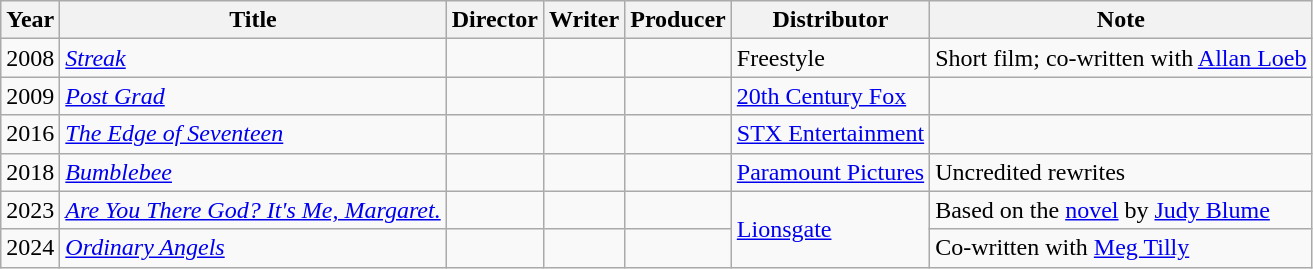<table class="wikitable">
<tr>
<th>Year</th>
<th>Title</th>
<th>Director</th>
<th>Writer</th>
<th>Producer</th>
<th>Distributor</th>
<th>Note</th>
</tr>
<tr>
<td>2008</td>
<td><em><a href='#'>Streak</a></em></td>
<td></td>
<td></td>
<td></td>
<td>Freestyle</td>
<td>Short film; co-written with <a href='#'>Allan Loeb</a></td>
</tr>
<tr>
<td>2009</td>
<td><em><a href='#'>Post Grad</a></em></td>
<td></td>
<td></td>
<td></td>
<td><a href='#'>20th Century Fox</a></td>
<td></td>
</tr>
<tr>
<td>2016</td>
<td><em><a href='#'>The Edge of Seventeen</a></em></td>
<td></td>
<td></td>
<td></td>
<td><a href='#'>STX Entertainment</a></td>
<td></td>
</tr>
<tr>
<td>2018</td>
<td><em><a href='#'>Bumblebee</a></em></td>
<td></td>
<td></td>
<td></td>
<td><a href='#'>Paramount Pictures</a></td>
<td>Uncredited rewrites</td>
</tr>
<tr>
<td>2023</td>
<td><em><a href='#'>Are You There God? It's Me, Margaret.</a></em></td>
<td></td>
<td></td>
<td></td>
<td rowspan=2><a href='#'>Lionsgate</a></td>
<td>Based on the <a href='#'>novel</a> by <a href='#'>Judy Blume</a></td>
</tr>
<tr>
<td>2024</td>
<td><em><a href='#'>Ordinary Angels</a></em></td>
<td></td>
<td></td>
<td></td>
<td>Co-written with <a href='#'>Meg Tilly</a></td>
</tr>
</table>
